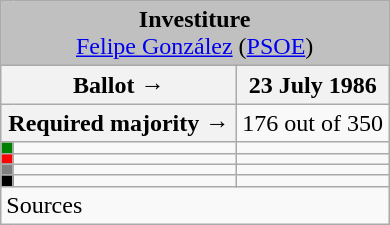<table class="wikitable" style="text-align:center;">
<tr>
<td colspan="3" align="center" bgcolor="#C0C0C0"><strong>Investiture</strong><br><a href='#'>Felipe González</a> (<a href='#'>PSOE</a>)</td>
</tr>
<tr>
<th colspan="2" width="150px">Ballot →</th>
<th>23 July 1986</th>
</tr>
<tr>
<th colspan="2">Required majority →</th>
<td>176 out of 350 </td>
</tr>
<tr>
<th width="1px" style="background:green;"></th>
<td align="left"></td>
<td></td>
</tr>
<tr>
<th style="background:red;"></th>
<td align="left"></td>
<td></td>
</tr>
<tr>
<th style="background:gray;"></th>
<td align="left"></td>
<td></td>
</tr>
<tr>
<th style="background:black;"></th>
<td align="left"></td>
<td></td>
</tr>
<tr>
<td align="left" colspan="3">Sources</td>
</tr>
</table>
